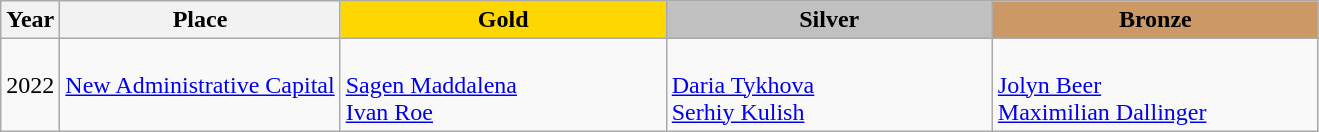<table class="wikitable">
<tr>
<th>Year</th>
<th>Place</th>
<th style="background:gold"    width="210">Gold</th>
<th style="background:silver"  width="210">Silver</th>
<th style="background:#cc9966" width="210">Bronze</th>
</tr>
<tr>
<td>2022</td>
<td> <a href='#'>New Administrative Capital</a></td>
<td><br><a href='#'>Sagen Maddalena</a><br><a href='#'>Ivan Roe</a></td>
<td><br><a href='#'>Daria Tykhova</a><br><a href='#'>Serhiy Kulish</a></td>
<td><br><a href='#'>Jolyn Beer</a><br><a href='#'>Maximilian Dallinger</a></td>
</tr>
</table>
